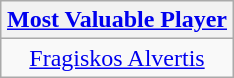<table class=wikitable style="text-align:center; margin:auto">
<tr>
<th><a href='#'>Most Valuable Player</a></th>
</tr>
<tr>
<td> <a href='#'>Fragiskos Alvertis</a></td>
</tr>
</table>
